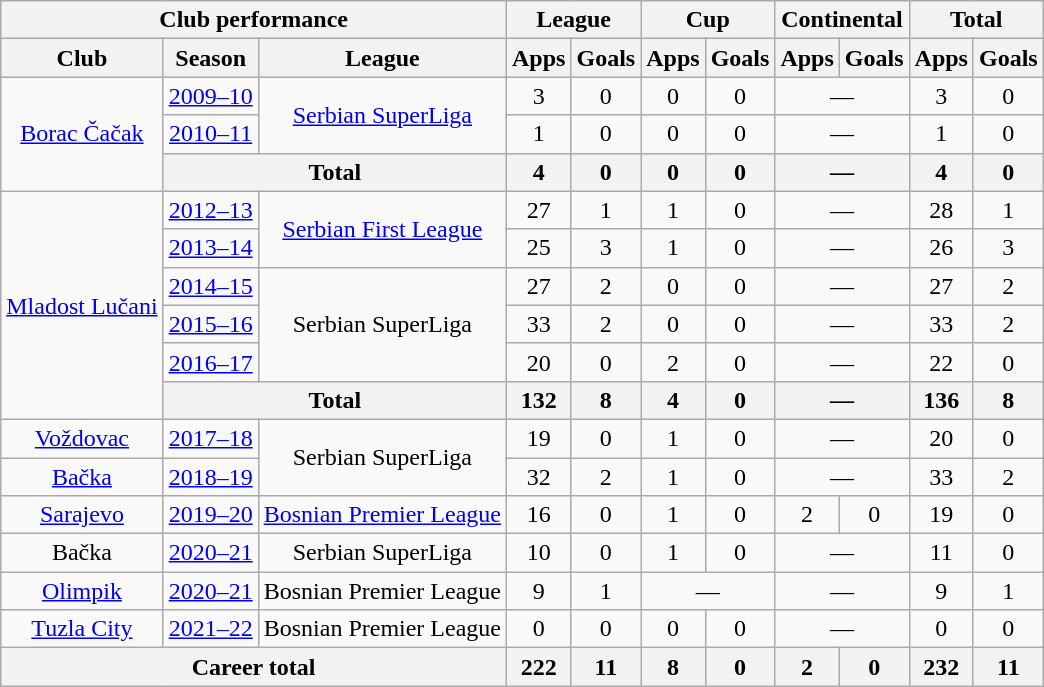<table class="wikitable" style="text-align:center">
<tr>
<th colspan=3>Club performance</th>
<th colspan=2>League</th>
<th colspan=2>Cup</th>
<th colspan=2>Continental</th>
<th colspan=2>Total</th>
</tr>
<tr>
<th>Club</th>
<th>Season</th>
<th>League</th>
<th>Apps</th>
<th>Goals</th>
<th>Apps</th>
<th>Goals</th>
<th>Apps</th>
<th>Goals</th>
<th>Apps</th>
<th>Goals</th>
</tr>
<tr>
<td rowspan=3><a href='#'>Borac Čačak</a></td>
<td><a href='#'>2009–10</a></td>
<td rowspan=2><a href='#'>Serbian SuperLiga</a></td>
<td>3</td>
<td>0</td>
<td>0</td>
<td>0</td>
<td colspan="2">—</td>
<td>3</td>
<td>0</td>
</tr>
<tr>
<td><a href='#'>2010–11</a></td>
<td>1</td>
<td>0</td>
<td>0</td>
<td>0</td>
<td colspan="2">—</td>
<td>1</td>
<td>0</td>
</tr>
<tr>
<th colspan=2>Total</th>
<th>4</th>
<th>0</th>
<th>0</th>
<th>0</th>
<th colspan="2">—</th>
<th>4</th>
<th>0</th>
</tr>
<tr>
<td rowspan=6><a href='#'>Mladost Lučani</a></td>
<td><a href='#'>2012–13</a></td>
<td rowspan=2><a href='#'>Serbian First League</a></td>
<td>27</td>
<td>1</td>
<td>1</td>
<td>0</td>
<td colspan="2">—</td>
<td>28</td>
<td>1</td>
</tr>
<tr>
<td><a href='#'>2013–14</a></td>
<td>25</td>
<td>3</td>
<td>1</td>
<td>0</td>
<td colspan="2">—</td>
<td>26</td>
<td>3</td>
</tr>
<tr>
<td><a href='#'>2014–15</a></td>
<td rowspan=3>Serbian SuperLiga</td>
<td>27</td>
<td>2</td>
<td>0</td>
<td>0</td>
<td colspan="2">—</td>
<td>27</td>
<td>2</td>
</tr>
<tr>
<td><a href='#'>2015–16</a></td>
<td>33</td>
<td>2</td>
<td>0</td>
<td>0</td>
<td colspan="2">—</td>
<td>33</td>
<td>2</td>
</tr>
<tr>
<td><a href='#'>2016–17</a></td>
<td>20</td>
<td>0</td>
<td>2</td>
<td>0</td>
<td colspan="2">—</td>
<td>22</td>
<td>0</td>
</tr>
<tr>
<th colspan=2>Total</th>
<th>132</th>
<th>8</th>
<th>4</th>
<th>0</th>
<th colspan="2">—</th>
<th>136</th>
<th>8</th>
</tr>
<tr>
<td><a href='#'>Voždovac</a></td>
<td><a href='#'>2017–18</a></td>
<td rowspan=2>Serbian SuperLiga</td>
<td>19</td>
<td>0</td>
<td>1</td>
<td>0</td>
<td colspan="2">—</td>
<td>20</td>
<td>0</td>
</tr>
<tr>
<td><a href='#'>Bačka</a></td>
<td><a href='#'>2018–19</a></td>
<td>32</td>
<td>2</td>
<td>1</td>
<td>0</td>
<td colspan="2">—</td>
<td>33</td>
<td>2</td>
</tr>
<tr>
<td><a href='#'>Sarajevo</a></td>
<td><a href='#'>2019–20</a></td>
<td><a href='#'>Bosnian Premier League</a></td>
<td>16</td>
<td>0</td>
<td>1</td>
<td>0</td>
<td>2</td>
<td>0</td>
<td>19</td>
<td>0</td>
</tr>
<tr>
<td>Bačka</td>
<td><a href='#'>2020–21</a></td>
<td>Serbian SuperLiga</td>
<td>10</td>
<td>0</td>
<td>1</td>
<td>0</td>
<td colspan="2">—</td>
<td>11</td>
<td>0</td>
</tr>
<tr>
<td><a href='#'>Olimpik</a></td>
<td><a href='#'>2020–21</a></td>
<td>Bosnian Premier League</td>
<td>9</td>
<td>1</td>
<td colspan="2">—</td>
<td colspan="2">—</td>
<td>9</td>
<td>1</td>
</tr>
<tr>
<td><a href='#'>Tuzla City</a></td>
<td><a href='#'>2021–22</a></td>
<td>Bosnian Premier League</td>
<td>0</td>
<td>0</td>
<td>0</td>
<td>0</td>
<td colspan="2">—</td>
<td>0</td>
<td>0</td>
</tr>
<tr>
<th colspan=3>Career total</th>
<th>222</th>
<th>11</th>
<th>8</th>
<th>0</th>
<th>2</th>
<th>0</th>
<th>232</th>
<th>11</th>
</tr>
</table>
